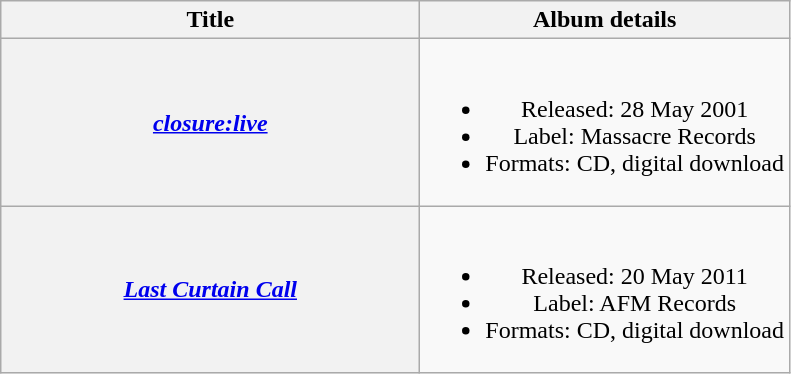<table class="wikitable plainrowheaders" style="text-align:center;">
<tr>
<th scope="col" style="width:17em;">Title</th>
<th scope="col">Album details</th>
</tr>
<tr>
<th scope="row"><em><a href='#'>closure:live</a></em></th>
<td><br><ul><li>Released: 28 May 2001</li><li>Label: Massacre Records</li><li>Formats: CD, digital download</li></ul></td>
</tr>
<tr>
<th scope="row"><em><a href='#'>Last Curtain Call</a></em></th>
<td><br><ul><li>Released: 20 May 2011</li><li>Label: AFM Records</li><li>Formats: CD, digital download</li></ul></td>
</tr>
</table>
